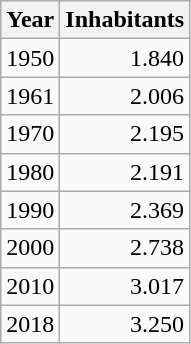<table cellspacing="0" cellpadding="0">
<tr>
<td valign="top"><br><table class="wikitable sortable zebra hintergrundfarbe5">
<tr>
<th>Year</th>
<th>Inhabitants</th>
</tr>
<tr align="right">
<td>1950</td>
<td>1.840</td>
</tr>
<tr align="right">
<td>1961</td>
<td>2.006</td>
</tr>
<tr align="right">
<td>1970</td>
<td>2.195</td>
</tr>
<tr align="right">
<td>1980</td>
<td>2.191</td>
</tr>
<tr align="right">
<td>1990</td>
<td>2.369</td>
</tr>
<tr align="right">
<td>2000</td>
<td>2.738</td>
</tr>
<tr align="right">
<td>2010</td>
<td>3.017</td>
</tr>
<tr align="right">
<td>2018</td>
<td>3.250</td>
</tr>
</table>
</td>
</tr>
</table>
